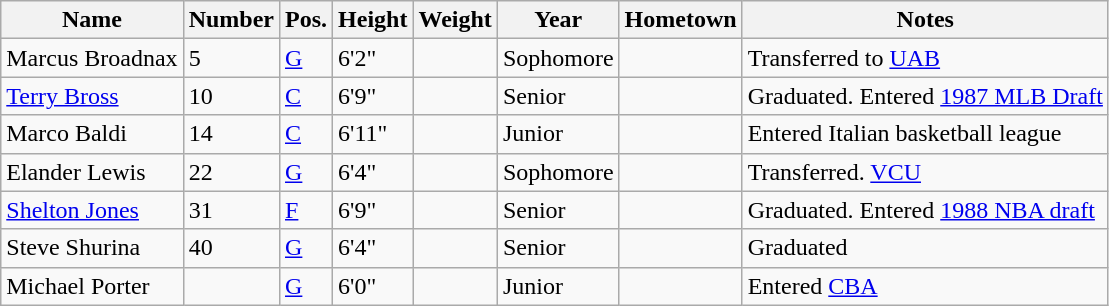<table class="wikitable sortable" border="1">
<tr>
<th>Name</th>
<th>Number</th>
<th>Pos.</th>
<th>Height</th>
<th>Weight</th>
<th>Year</th>
<th>Hometown</th>
<th class="unsortable">Notes</th>
</tr>
<tr>
<td sortname>Marcus Broadnax</td>
<td>5</td>
<td><a href='#'>G</a></td>
<td>6'2"</td>
<td></td>
<td>Sophomore</td>
<td></td>
<td>Transferred to <a href='#'>UAB</a></td>
</tr>
<tr>
<td sortname><a href='#'>Terry Bross</a></td>
<td>10</td>
<td><a href='#'>C</a></td>
<td>6'9"</td>
<td></td>
<td>Senior</td>
<td></td>
<td>Graduated. Entered <a href='#'>1987 MLB Draft</a></td>
</tr>
<tr>
<td sortname>Marco Baldi</td>
<td>14</td>
<td><a href='#'>C</a></td>
<td>6'11"</td>
<td></td>
<td>Junior</td>
<td></td>
<td>Entered Italian basketball league</td>
</tr>
<tr>
<td sortname>Elander Lewis</td>
<td>22</td>
<td><a href='#'>G</a></td>
<td>6'4"</td>
<td></td>
<td>Sophomore</td>
<td></td>
<td>Transferred. <a href='#'>VCU</a></td>
</tr>
<tr>
<td sortname><a href='#'>Shelton Jones</a></td>
<td>31</td>
<td><a href='#'>F</a></td>
<td>6'9"</td>
<td></td>
<td>Senior</td>
<td></td>
<td>Graduated. Entered <a href='#'>1988 NBA draft</a></td>
</tr>
<tr>
<td sortname>Steve Shurina</td>
<td>40</td>
<td><a href='#'>G</a></td>
<td>6'4"</td>
<td></td>
<td>Senior</td>
<td></td>
<td>Graduated</td>
</tr>
<tr>
<td sortname>Michael Porter</td>
<td></td>
<td><a href='#'>G</a></td>
<td>6'0"</td>
<td></td>
<td>Junior</td>
<td></td>
<td>Entered <a href='#'>CBA</a></td>
</tr>
</table>
